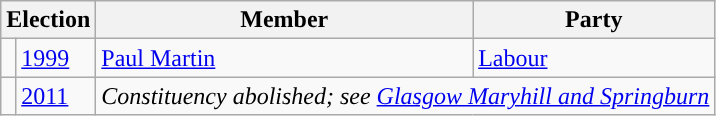<table class="wikitable">
<tr>
<th colspan="2">Election</th>
<th>Member</th>
<th>Party</th>
</tr>
<tr>
<td style="background-color: "></td>
<td><a href='#'>1999</a></td>
<td><a href='#'>Paul Martin</a></td>
<td><a href='#'>Labour</a></td>
</tr>
<tr>
<td></td>
<td><a href='#'>2011</a></td>
<td colspan="3"><em>Constituency abolished; see <a href='#'>Glasgow Maryhill and Springburn</a></em></td>
</tr>
</table>
